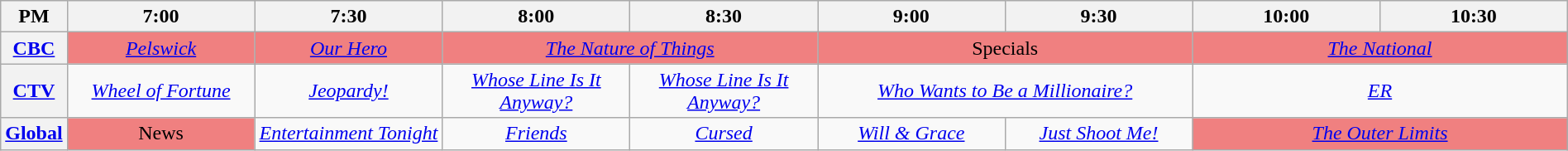<table class="wikitable" width="100%">
<tr>
<th width="4%">PM</th>
<th width="12%">7:00</th>
<th width="12%">7:30</th>
<th width="12%">8:00</th>
<th width="12%">8:30</th>
<th width="12%">9:00</th>
<th width="12%">9:30</th>
<th width="12%">10:00</th>
<th width="12%">10:30</th>
</tr>
<tr align="center">
<th><a href='#'>CBC</a></th>
<td colspan="1" align="center" bgcolor="#F08080"><em><a href='#'>Pelswick</a></em></td>
<td colspan="1" align="center" bgcolor="#F08080"><em><a href='#'>Our Hero</a></em></td>
<td colspan="2" align="center" bgcolor="#F08080"><em><a href='#'>The Nature of Things</a></em></td>
<td colspan="2" align="center" bgcolor="#F08080">Specials</td>
<td colspan="2" align="center" bgcolor="#F08080"><em><a href='#'>The National</a></em></td>
</tr>
<tr align="center">
<th><a href='#'>CTV</a></th>
<td colspan="1" align="center"><em><a href='#'>Wheel of Fortune</a></em></td>
<td colspan="1" align="center"><em><a href='#'>Jeopardy!</a></em></td>
<td colspan="1" align="center"><em><a href='#'>Whose Line Is It Anyway?</a></em></td>
<td colspan="1" align="center"><em><a href='#'>Whose Line Is It Anyway?</a></em></td>
<td colspan="2" align="center"><em><a href='#'>Who Wants to Be a Millionaire?</a></em></td>
<td colspan="2" align="center"><em><a href='#'>ER</a></em></td>
</tr>
<tr align="center">
<th><a href='#'>Global</a></th>
<td colspan="1" align="center" bgcolor="#F08080">News</td>
<td colspan="1" align="center"><em><a href='#'>Entertainment Tonight</a></em></td>
<td colspan="1" align="center"><em><a href='#'>Friends</a></em></td>
<td colspan="1" align="center"><em><a href='#'>Cursed</a></em></td>
<td colspan="1" align="center"><em><a href='#'>Will & Grace</a></em></td>
<td colspan="1" align="center"><em><a href='#'>Just Shoot Me!</a></em></td>
<td colspan="2" align="center" bgcolor="#F08080"><em><a href='#'>The Outer Limits</a></em></td>
</tr>
</table>
